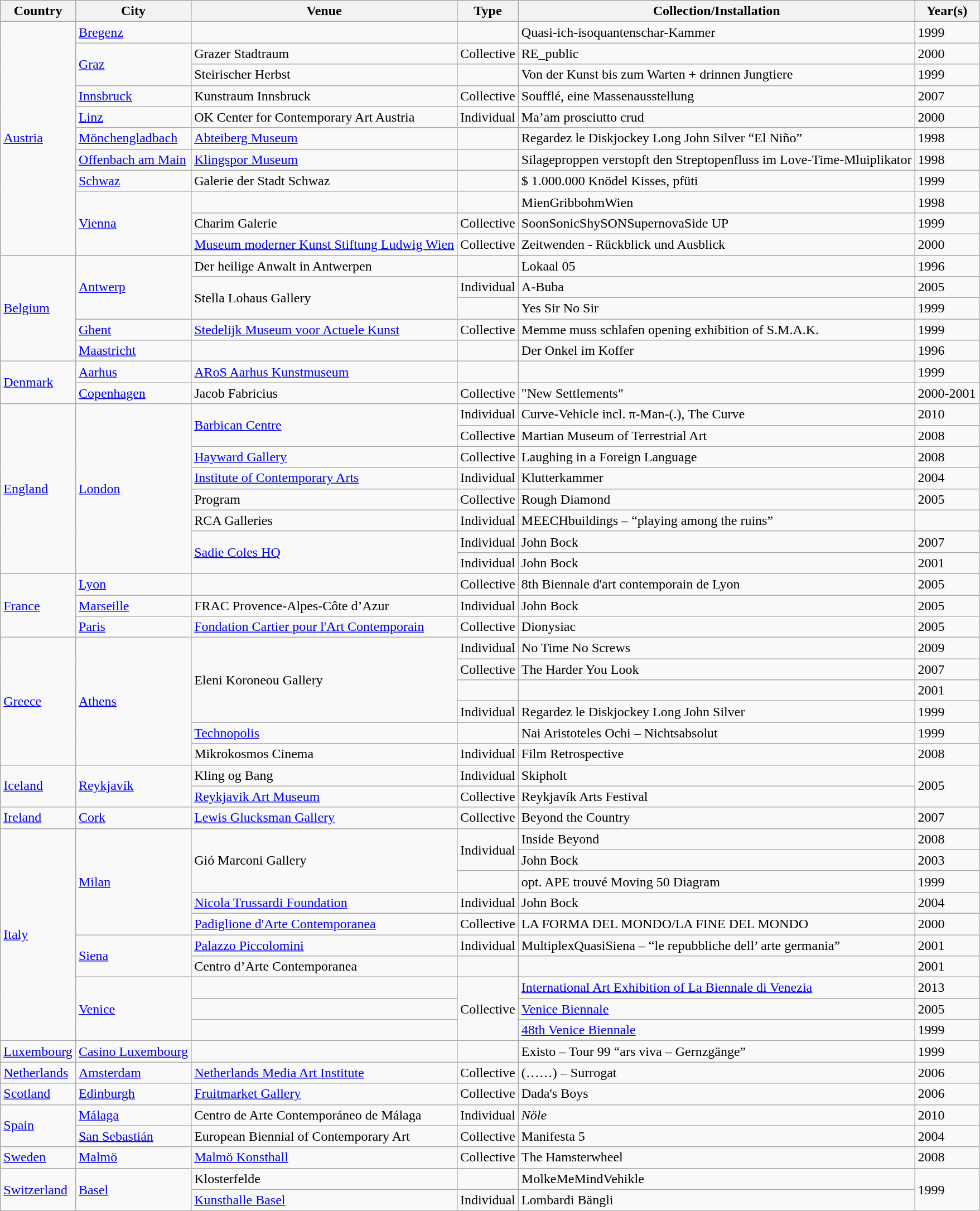<table class="wikitable sortable">
<tr>
<th>Country</th>
<th>City</th>
<th>Venue</th>
<th>Type</th>
<th>Collection/Installation</th>
<th>Year(s)</th>
</tr>
<tr>
<td rowspan="11"><a href='#'>Austria</a></td>
<td><a href='#'>Bregenz</a></td>
<td></td>
<td></td>
<td>Quasi-ich-isoquantenschar-Kammer</td>
<td>1999</td>
</tr>
<tr>
<td rowspan="2"><a href='#'>Graz</a></td>
<td>Grazer Stadtraum</td>
<td>Collective</td>
<td>RE_public</td>
<td>2000</td>
</tr>
<tr>
<td>Steirischer Herbst</td>
<td></td>
<td>Von der Kunst bis zum Warten + drinnen Jungtiere</td>
<td>1999</td>
</tr>
<tr>
<td><a href='#'>Innsbruck</a></td>
<td>Kunstraum Innsbruck</td>
<td>Collective</td>
<td>Soufflé, eine Massenausstellung</td>
<td>2007</td>
</tr>
<tr>
<td><a href='#'>Linz</a></td>
<td>OK Center for Contemporary Art Austria</td>
<td>Individual</td>
<td>Ma’am prosciutto crud</td>
<td>2000</td>
</tr>
<tr>
<td><a href='#'>Mönchengladbach</a></td>
<td><a href='#'>Abteiberg Museum</a></td>
<td></td>
<td>Regardez le Diskjockey Long John Silver “El Niño”</td>
<td>1998</td>
</tr>
<tr>
<td><a href='#'>Offenbach am Main</a></td>
<td><a href='#'>Klingspor Museum</a></td>
<td></td>
<td>Silageproppen verstopft den Streptopenfluss im Love-Time-Mluiplikator</td>
<td>1998</td>
</tr>
<tr>
<td><a href='#'>Schwaz</a></td>
<td>Galerie der Stadt Schwaz</td>
<td></td>
<td>$ 1.000.000 Knödel Kisses, pfüti</td>
<td>1999</td>
</tr>
<tr>
<td rowspan="3"><a href='#'>Vienna</a></td>
<td></td>
<td></td>
<td>MienGribbohmWien</td>
<td>1998</td>
</tr>
<tr>
<td>Charim Galerie</td>
<td>Collective</td>
<td>SoonSonicShySONSupernovaSide UP</td>
<td>1999</td>
</tr>
<tr>
<td><a href='#'>Museum moderner Kunst Stiftung Ludwig Wien</a></td>
<td>Collective</td>
<td>Zeitwenden - Rückblick und Ausblick</td>
<td>2000</td>
</tr>
<tr>
<td rowspan="5"><a href='#'>Belgium</a></td>
<td rowspan="3"><a href='#'>Antwerp</a></td>
<td>Der heilige Anwalt in Antwerpen</td>
<td></td>
<td>Lokaal 05</td>
<td>1996</td>
</tr>
<tr>
<td rowspan="2">Stella Lohaus Gallery</td>
<td>Individual</td>
<td>A-Buba</td>
<td>2005</td>
</tr>
<tr>
<td></td>
<td>Yes Sir No Sir</td>
<td>1999</td>
</tr>
<tr>
<td><a href='#'>Ghent</a></td>
<td><a href='#'>Stedelijk Museum voor Actuele Kunst</a></td>
<td>Collective</td>
<td>Memme muss schlafen opening exhibition of S.M.A.K.</td>
<td>1999</td>
</tr>
<tr>
<td><a href='#'>Maastricht</a></td>
<td></td>
<td></td>
<td>Der Onkel im Koffer</td>
<td>1996</td>
</tr>
<tr>
<td rowspan="2"><a href='#'>Denmark</a></td>
<td><a href='#'>Aarhus</a></td>
<td><a href='#'>ARoS Aarhus Kunstmuseum</a></td>
<td></td>
<td></td>
<td>1999</td>
</tr>
<tr>
<td><a href='#'>Copenhagen</a></td>
<td>Jacob Fabricius</td>
<td>Collective</td>
<td>"New Settlements"</td>
<td>2000-2001</td>
</tr>
<tr>
<td rowspan="8"><a href='#'>England</a></td>
<td rowspan="8"><a href='#'>London</a></td>
<td rowspan="2"><a href='#'>Barbican Centre</a></td>
<td>Individual</td>
<td>Curve-Vehicle incl. π-Man-(.), The Curve</td>
<td>2010</td>
</tr>
<tr>
<td>Collective</td>
<td>Martian Museum of Terrestrial Art</td>
<td>2008</td>
</tr>
<tr>
<td><a href='#'>Hayward Gallery</a></td>
<td>Collective</td>
<td>Laughing in a Foreign Language</td>
<td>2008</td>
</tr>
<tr>
<td><a href='#'>Institute of Contemporary Arts</a></td>
<td>Individual</td>
<td>Klutterkammer</td>
<td>2004</td>
</tr>
<tr>
<td>Program</td>
<td>Collective</td>
<td>Rough Diamond</td>
<td>2005</td>
</tr>
<tr>
<td>RCA Galleries</td>
<td>Individual</td>
<td>MEECHbuildings – “playing among the ruins”</td>
</tr>
<tr>
<td rowspan="2"><a href='#'>Sadie Coles HQ</a></td>
<td>Individual</td>
<td>John Bock</td>
<td>2007</td>
</tr>
<tr>
<td>Individual</td>
<td>John Bock</td>
<td>2001</td>
</tr>
<tr>
<td rowspan="3"><a href='#'>France</a></td>
<td><a href='#'>Lyon</a></td>
<td></td>
<td>Collective</td>
<td>8th Biennale d'art contemporain de Lyon</td>
<td>2005</td>
</tr>
<tr>
<td><a href='#'>Marseille</a></td>
<td>FRAC Provence-Alpes-Côte d’Azur</td>
<td>Individual</td>
<td>John Bock</td>
<td>2005</td>
</tr>
<tr>
<td><a href='#'>Paris</a></td>
<td><a href='#'>Fondation Cartier pour l'Art Contemporain</a></td>
<td>Collective</td>
<td>Dionysiac</td>
<td>2005</td>
</tr>
<tr>
<td rowspan="6"><a href='#'>Greece</a></td>
<td rowspan="6"><a href='#'>Athens</a></td>
<td rowspan="4">Eleni Koroneou Gallery</td>
<td>Individual</td>
<td>No Time No Screws</td>
<td>2009</td>
</tr>
<tr>
<td>Collective</td>
<td>The Harder You Look</td>
<td>2007</td>
</tr>
<tr>
<td></td>
<td></td>
<td>2001</td>
</tr>
<tr>
<td>Individual</td>
<td>Regardez le Diskjockey Long John Silver</td>
<td>1999</td>
</tr>
<tr>
<td><a href='#'>Technopolis</a></td>
<td></td>
<td>Nai Aristoteles Ochi – Nichtsabsolut</td>
<td>1999</td>
</tr>
<tr>
<td>Mikrokosmos Cinema</td>
<td>Individual</td>
<td>Film Retrospective</td>
<td>2008</td>
</tr>
<tr>
<td rowspan="2"><a href='#'>Iceland</a></td>
<td rowspan="2"><a href='#'>Reykjavík</a></td>
<td>Kling og Bang</td>
<td>Individual</td>
<td>Skipholt</td>
<td rowspan="2">2005</td>
</tr>
<tr>
<td><a href='#'>Reykjavik Art Museum</a></td>
<td>Collective</td>
<td>Reykjavík Arts Festival</td>
</tr>
<tr>
<td><a href='#'>Ireland</a></td>
<td><a href='#'>Cork</a></td>
<td><a href='#'>Lewis Glucksman Gallery</a></td>
<td>Collective</td>
<td>Beyond the Country</td>
<td>2007</td>
</tr>
<tr>
<td rowspan="10"><a href='#'>Italy</a></td>
<td rowspan="5"><a href='#'>Milan</a></td>
<td rowspan="3">Gió Marconi Gallery</td>
<td rowspan="2">Individual</td>
<td>Inside Beyond</td>
<td>2008</td>
</tr>
<tr>
<td>John Bock</td>
<td>2003</td>
</tr>
<tr>
<td></td>
<td>opt. APE trouvé Moving 50 Diagram</td>
<td>1999</td>
</tr>
<tr>
<td><a href='#'>Nicola Trussardi Foundation</a></td>
<td>Individual</td>
<td>John Bock</td>
<td>2004</td>
</tr>
<tr>
<td><a href='#'>Padiglione d'Arte Contemporanea</a></td>
<td>Collective</td>
<td>LA FORMA DEL MONDO/LA FINE DEL MONDO</td>
<td>2000</td>
</tr>
<tr>
<td rowspan="2"><a href='#'>Siena</a></td>
<td><a href='#'>Palazzo Piccolomini</a></td>
<td>Individual</td>
<td>MultiplexQuasiSiena – “le repubbliche dell’ arte germania”</td>
<td>2001</td>
</tr>
<tr>
<td>Centro d’Arte Contemporanea</td>
<td></td>
<td></td>
<td>2001</td>
</tr>
<tr>
<td rowspan="3"><a href='#'>Venice</a></td>
<td></td>
<td rowspan="3">Collective</td>
<td><a href='#'>International Art Exhibition of La Biennale di Venezia</a></td>
<td>2013</td>
</tr>
<tr>
<td></td>
<td><a href='#'>Venice Biennale</a></td>
<td>2005</td>
</tr>
<tr>
<td></td>
<td><a href='#'>48th Venice Biennale</a></td>
<td>1999</td>
</tr>
<tr>
<td><a href='#'>Luxembourg</a></td>
<td><a href='#'>Casino Luxembourg</a></td>
<td></td>
<td></td>
<td>Existo – Tour 99 “ars viva – Gernzgänge”</td>
<td>1999</td>
</tr>
<tr>
<td><a href='#'>Netherlands</a></td>
<td><a href='#'>Amsterdam</a></td>
<td><a href='#'>Netherlands Media Art Institute</a></td>
<td>Collective</td>
<td>(……) – Surrogat</td>
<td>2006</td>
</tr>
<tr>
<td><a href='#'>Scotland</a></td>
<td><a href='#'>Edinburgh</a></td>
<td><a href='#'>Fruitmarket Gallery</a></td>
<td>Collective</td>
<td>Dada's Boys</td>
<td>2006</td>
</tr>
<tr>
<td rowspan="2"><a href='#'>Spain</a></td>
<td><a href='#'>Málaga</a></td>
<td>Centro de Arte Contemporáneo de Málaga</td>
<td>Individual</td>
<td><em>Nöle</em></td>
<td>2010</td>
</tr>
<tr>
<td><a href='#'>San Sebastián</a></td>
<td>European Biennial of Contemporary Art</td>
<td>Collective</td>
<td>Manifesta 5</td>
<td>2004</td>
</tr>
<tr>
<td><a href='#'>Sweden</a></td>
<td><a href='#'>Malmö</a></td>
<td><a href='#'>Malmö Konsthall</a></td>
<td>Collective</td>
<td>The Hamsterwheel</td>
<td>2008</td>
</tr>
<tr>
<td rowspan="2"><a href='#'>Switzerland</a></td>
<td rowspan="2"><a href='#'>Basel</a></td>
<td>Klosterfelde</td>
<td></td>
<td>MolkeMeMindVehikle</td>
<td rowspan="2">1999</td>
</tr>
<tr>
<td><a href='#'>Kunsthalle Basel</a></td>
<td>Individual</td>
<td>Lombardi Bängli</td>
</tr>
</table>
